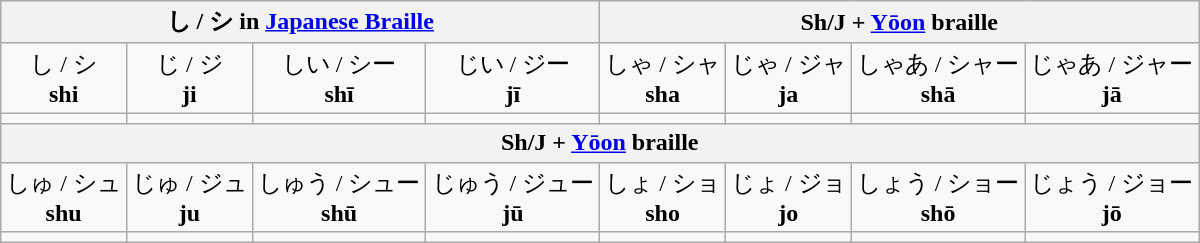<table class="wikitable nowrap" style="text-align:center">
<tr>
<th colspan=4>し / シ in <a href='#'>Japanese Braille</a></th>
<th colspan=4>Sh/J + <a href='#'>Yōon</a> braille</th>
</tr>
<tr>
<td>し / シ <br><strong>shi</strong></td>
<td>じ / ジ <br><strong>ji</strong></td>
<td>しい / シー <br><strong>shī</strong></td>
<td>じい / ジー <br><strong>jī</strong></td>
<td>しゃ / シャ <br><strong>sha</strong></td>
<td>じゃ / ジャ <br><strong>ja</strong></td>
<td>しゃあ / シャー <br><strong>shā</strong></td>
<td>じゃあ / ジャー <br><strong>jā</strong></td>
</tr>
<tr>
<td></td>
<td></td>
<td></td>
<td></td>
<td></td>
<td></td>
<td></td>
<td></td>
</tr>
<tr>
<th colspan=8>Sh/J + <a href='#'>Yōon</a> braille</th>
</tr>
<tr>
<td>しゅ / シュ <br><strong>shu</strong></td>
<td>じゅ / ジュ <br><strong>ju</strong></td>
<td>しゅう / シュー <br><strong>shū</strong></td>
<td>じゅう / ジュー <br><strong>jū</strong></td>
<td>しょ / ショ <br><strong>sho</strong></td>
<td>じょ / ジョ <br><strong>jo</strong></td>
<td>しょう / ショー <br><strong>shō</strong></td>
<td>じょう / ジョー <br><strong>jō</strong></td>
</tr>
<tr>
<td></td>
<td></td>
<td></td>
<td></td>
<td></td>
<td></td>
<td></td>
<td></td>
</tr>
</table>
